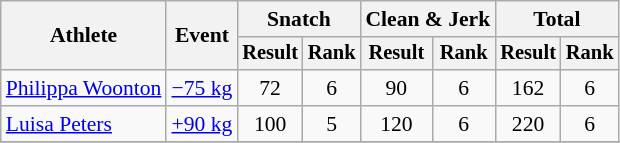<table class=wikitable style=font-size:90%;text-align:center>
<tr>
<th rowspan=2>Athlete</th>
<th rowspan=2>Event</th>
<th colspan=2>Snatch</th>
<th colspan=2>Clean & Jerk</th>
<th colspan=2>Total</th>
</tr>
<tr style=font-size:95%>
<th>Result</th>
<th>Rank</th>
<th>Result</th>
<th>Rank</th>
<th>Result</th>
<th>Rank</th>
</tr>
<tr>
<td align=left><a href='#'>Philippa Woonton</a></td>
<td align=left><a href='#'>−75 kg</a></td>
<td>72</td>
<td>6</td>
<td>90</td>
<td>6</td>
<td>162</td>
<td>6</td>
</tr>
<tr>
<td align=left><a href='#'>Luisa Peters</a></td>
<td align=left><a href='#'>+90 kg</a></td>
<td>100</td>
<td>5</td>
<td>120</td>
<td>6</td>
<td>220</td>
<td>6</td>
</tr>
<tr>
</tr>
</table>
